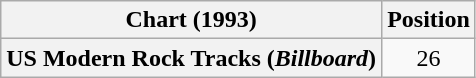<table class="wikitable plainrowheaders" style="text-align:center">
<tr>
<th scope="col">Chart (1993)</th>
<th scope="col">Position</th>
</tr>
<tr>
<th scope="row">US Modern Rock Tracks (<em>Billboard</em>)</th>
<td>26</td>
</tr>
</table>
